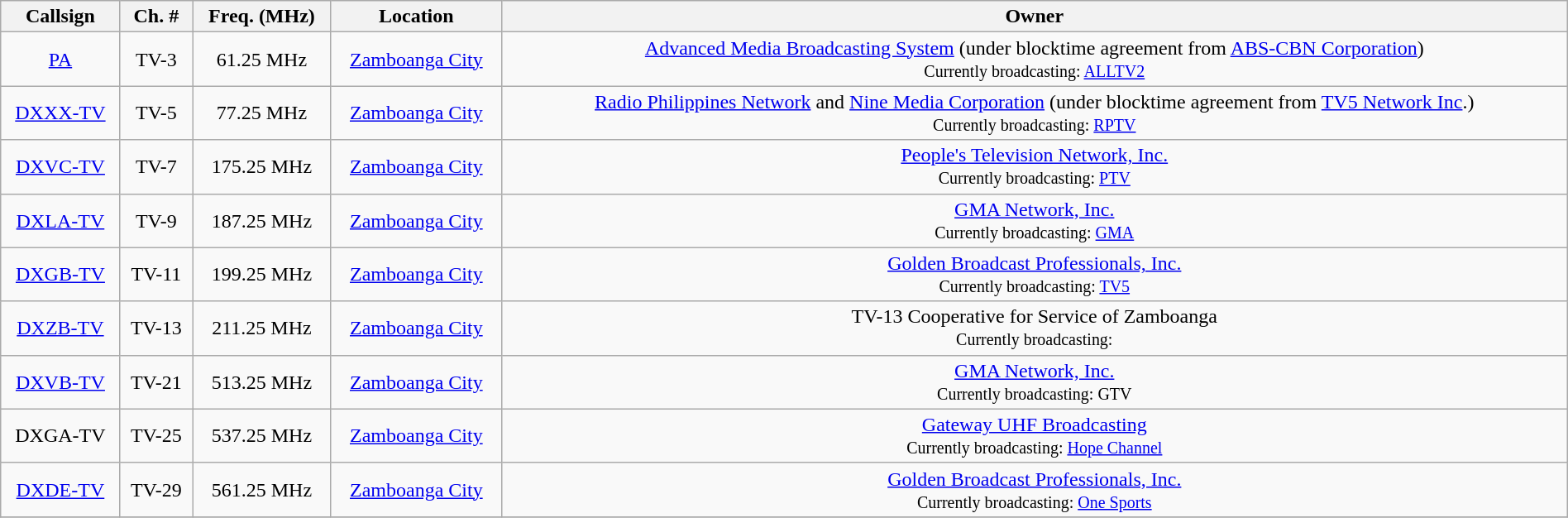<table class="wikitable" style="width:100%; text-align:center;">
<tr>
<th>Callsign</th>
<th>Ch. #</th>
<th>Freq. (MHz)</th>
<th>Location</th>
<th>Owner</th>
</tr>
<tr>
<td><a href='#'>PA</a></td>
<td>TV-3</td>
<td>61.25 MHz</td>
<td><a href='#'>Zamboanga City</a></td>
<td><a href='#'>Advanced Media Broadcasting System</a> (under blocktime agreement from <a href='#'>ABS-CBN Corporation</a>)<br><small>Currently broadcasting: <a href='#'>ALLTV2</a></small></td>
</tr>
<tr>
<td><a href='#'>DXXX-TV</a></td>
<td>TV-5</td>
<td>77.25 MHz</td>
<td><a href='#'>Zamboanga City</a></td>
<td><a href='#'>Radio Philippines Network</a> and <a href='#'>Nine Media Corporation</a> (under blocktime agreement from <a href='#'>TV5 Network Inc</a>.)<br><small>Currently broadcasting: <a href='#'>RPTV</a></small></td>
</tr>
<tr>
<td><a href='#'>DXVC-TV</a></td>
<td>TV-7</td>
<td>175.25 MHz</td>
<td><a href='#'>Zamboanga City</a></td>
<td><a href='#'>People's Television Network, Inc.</a><br><small>Currently broadcasting: <a href='#'>PTV</a></small></td>
</tr>
<tr>
<td><a href='#'>DXLA-TV</a></td>
<td>TV-9</td>
<td>187.25 MHz</td>
<td><a href='#'>Zamboanga City</a></td>
<td><a href='#'>GMA Network, Inc.</a><br><small>Currently broadcasting: <a href='#'>GMA</a></small></td>
</tr>
<tr>
<td><a href='#'>DXGB-TV</a></td>
<td>TV-11</td>
<td>199.25 MHz</td>
<td><a href='#'>Zamboanga City</a></td>
<td><a href='#'>Golden Broadcast Professionals, Inc.</a><br><small>Currently broadcasting: <a href='#'>TV5</a></small></td>
</tr>
<tr>
<td><a href='#'>DXZB-TV</a></td>
<td>TV-13</td>
<td>211.25 MHz</td>
<td><a href='#'>Zamboanga City</a></td>
<td>TV-13 Cooperative for Service of Zamboanga<br><small>Currently broadcasting:</small></td>
</tr>
<tr>
<td><a href='#'>DXVB-TV</a></td>
<td>TV-21</td>
<td>513.25 MHz</td>
<td><a href='#'>Zamboanga City</a></td>
<td><a href='#'>GMA Network, Inc.</a><br><small>Currently broadcasting: GTV</small></td>
</tr>
<tr>
<td>DXGA-TV</td>
<td>TV-25</td>
<td>537.25 MHz</td>
<td><a href='#'>Zamboanga City</a></td>
<td><a href='#'>Gateway UHF Broadcasting</a><br><small>Currently broadcasting: <a href='#'>Hope Channel</a></small></td>
</tr>
<tr>
<td><a href='#'>DXDE-TV</a></td>
<td>TV-29</td>
<td>561.25 MHz</td>
<td><a href='#'>Zamboanga City</a></td>
<td><a href='#'>Golden Broadcast Professionals, Inc.</a><br><small>Currently broadcasting: <a href='#'>One Sports</a></small></td>
</tr>
<tr>
</tr>
</table>
